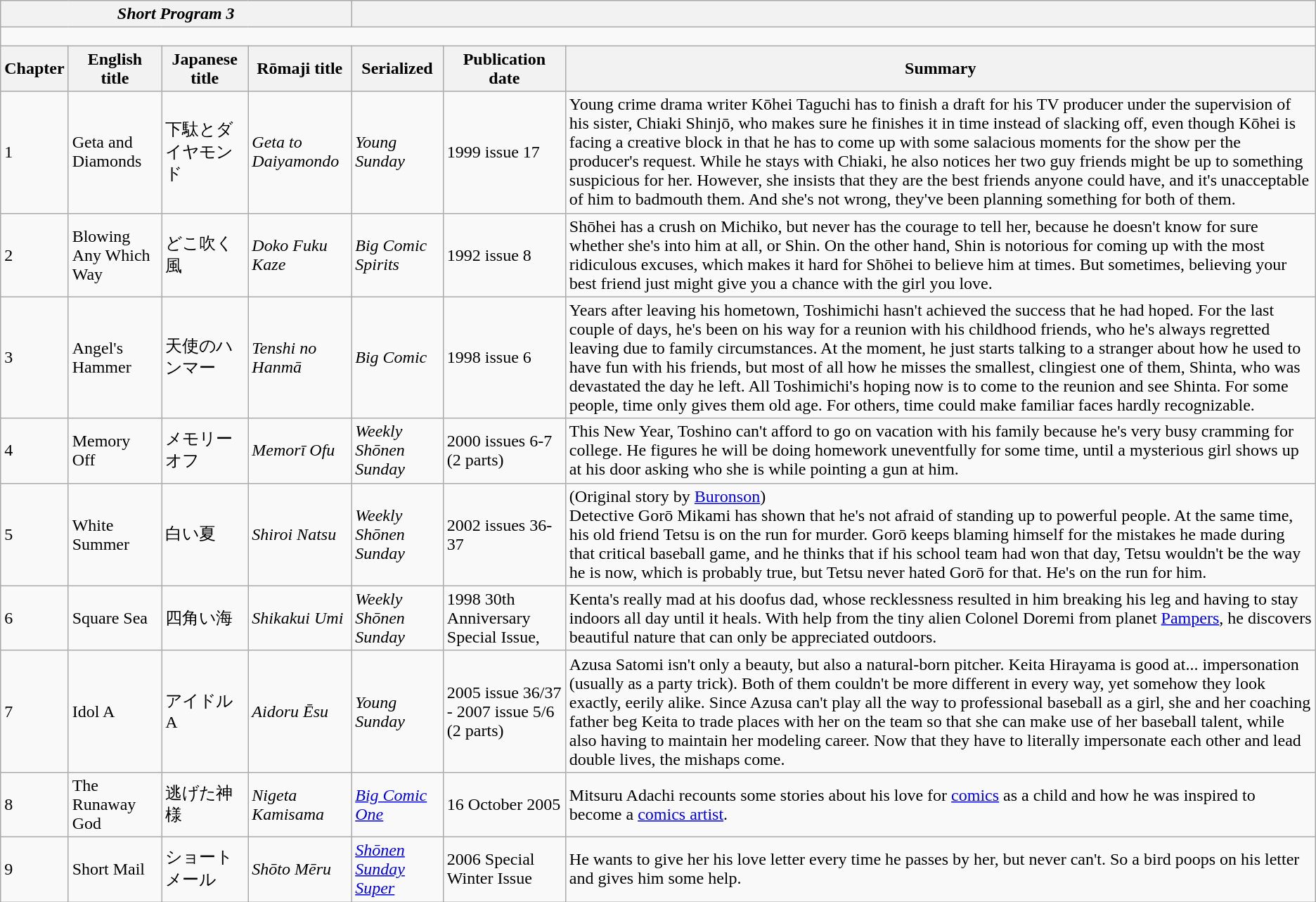<table class="wikitable">
<tr>
<th colspan="4"><strong><em>Short Program 3</em></strong></th>
<th colspan="3"><small> </small></th>
</tr>
<tr>
<td colspan="7" height="10"></td>
</tr>
<tr>
<th>Chapter</th>
<th>English title</th>
<th>Japanese title</th>
<th>Rōmaji title</th>
<th>Serialized</th>
<th>Publication date</th>
<th>Summary</th>
</tr>
<tr>
<td>1</td>
<td>Geta and Diamonds</td>
<td>下駄とダイヤモンド</td>
<td><em>Geta to Daiyamondo</em></td>
<td><em>Young Sunday</em></td>
<td>1999 issue 17</td>
<td>Young crime drama writer Kōhei Taguchi has to finish a draft for his TV producer under the supervision of his sister, Chiaki Shinjō, who makes sure he finishes it in time instead of slacking off, even though Kōhei is facing a creative block in that he has to come up with some salacious moments for the show per the producer's request. While he stays with Chiaki, he also notices her two guy friends might be up to something suspicious for her. However, she insists that they are the best friends anyone could have, and it's unacceptable of him to badmouth them. And she's not wrong, they've been planning something for both of them.</td>
</tr>
<tr>
<td>2</td>
<td>Blowing Any Which Way</td>
<td>どこ吹く風</td>
<td><em>Doko Fuku Kaze</em></td>
<td><em>Big Comic Spirits</em></td>
<td>1992 issue 8</td>
<td>Shōhei has a crush on Michiko, but never has the courage to tell her, because he doesn't know for sure whether she's into him at all, or Shin. On the other hand, Shin is notorious for coming up with the most ridiculous excuses, which makes it hard for Shōhei to believe him at times. But sometimes, believing your best friend just might give you a chance with the girl you love.</td>
</tr>
<tr>
<td>3</td>
<td>Angel's Hammer</td>
<td>天使のハンマー</td>
<td><em>Tenshi no Hanmā</em></td>
<td><em>Big Comic</em></td>
<td>1998 issue 6</td>
<td>Years after leaving his hometown, Toshimichi hasn't achieved the success that he had hoped. For the last couple of days, he's been on his way for a reunion with his childhood friends, who he's always regretted leaving due to family circumstances. At the moment, he just starts talking to a stranger about how he used to have fun with his friends, but most of all how he misses the smallest, clingiest one of them, Shinta, who was devastated the day he left. All Toshimichi's hoping now is to come to the reunion and see Shinta. For some people, time only gives them old age. For others, time could make familiar faces hardly recognizable.</td>
</tr>
<tr>
<td>4</td>
<td>Memory Off</td>
<td>メモリーオフ</td>
<td><em>Memorī Ofu</em></td>
<td><em>Weekly Shōnen Sunday</em></td>
<td>2000 issues 6-7 (2 parts)</td>
<td>This New Year, Toshino can't afford to go on vacation with his family because he's very busy cramming for college. He figures he will be doing homework uneventfully for some time, until a mysterious girl shows up at his door asking who she is while pointing a gun at him.</td>
</tr>
<tr>
<td>5</td>
<td>White Summer</td>
<td>白い夏</td>
<td><em>Shiroi Natsu</em></td>
<td><em>Weekly Shōnen Sunday</em></td>
<td>2002 issues 36-37</td>
<td>(Original story by <a href='#'>Buronson</a>)<br>Detective Gorō Mikami has shown that he's not afraid of standing up to powerful people. At the same time, his old friend Tetsu is on the run for murder. Gorō keeps blaming himself for the mistakes he made during that critical baseball game, and he thinks that if his school team had won that day, Tetsu wouldn't be the way he is now, which is probably true, but Tetsu never hated Gorō for that. He's on the run for him.</td>
</tr>
<tr>
<td>6</td>
<td>Square Sea</td>
<td>四角い海</td>
<td><em>Shikakui Umi</em></td>
<td><em>Weekly Shōnen Sunday</em></td>
<td>1998 30th Anniversary Special Issue,</td>
<td>Kenta's really mad at his doofus dad, whose recklessness resulted in him breaking his leg and having to stay indoors all day until it heals. With help from the tiny alien Colonel Doremi from planet <a href='#'>Pampers</a>, he discovers beautiful nature that can only be appreciated outdoors.</td>
</tr>
<tr>
<td>7</td>
<td>Idol A</td>
<td>アイドルA</td>
<td><em>Aidoru Ēsu</em></td>
<td><em>Young Sunday</em></td>
<td>2005 issue 36/37 - 2007 issue 5/6 (2 parts)</td>
<td>Azusa Satomi isn't only a beauty, but also a natural-born pitcher. Keita Hirayama is good at... impersonation (usually as a party trick). Both of them couldn't be more different in every way, yet somehow they look exactly, eerily alike. Since Azusa can't play all the way to professional baseball as a girl, she and her coaching father beg Keita to trade places with her on the team so that she can make use of her baseball talent, while also having to maintain her modeling career. Now that they have to literally impersonate each other and lead double lives, the mishaps come.</td>
</tr>
<tr>
<td>8</td>
<td>The Runaway God</td>
<td>逃げた神様</td>
<td><em>Nigeta Kamisama</em></td>
<td><em><a href='#'>Big Comic One</a></em></td>
<td>16 October 2005</td>
<td>Mitsuru Adachi recounts some stories about his love for <a href='#'>comics</a> as a child and how he was inspired to become a <a href='#'>comics artist</a>.</td>
</tr>
<tr>
<td>9</td>
<td>Short Mail</td>
<td>ショートメール</td>
<td><em>Shōto Mēru</em></td>
<td><em><a href='#'>Shōnen Sunday Super</a></em></td>
<td>2006 Special Winter Issue</td>
<td>He wants to give her his love letter every time he passes by her, but never can't. So a bird poops on his letter and gives him some help.</td>
</tr>
</table>
